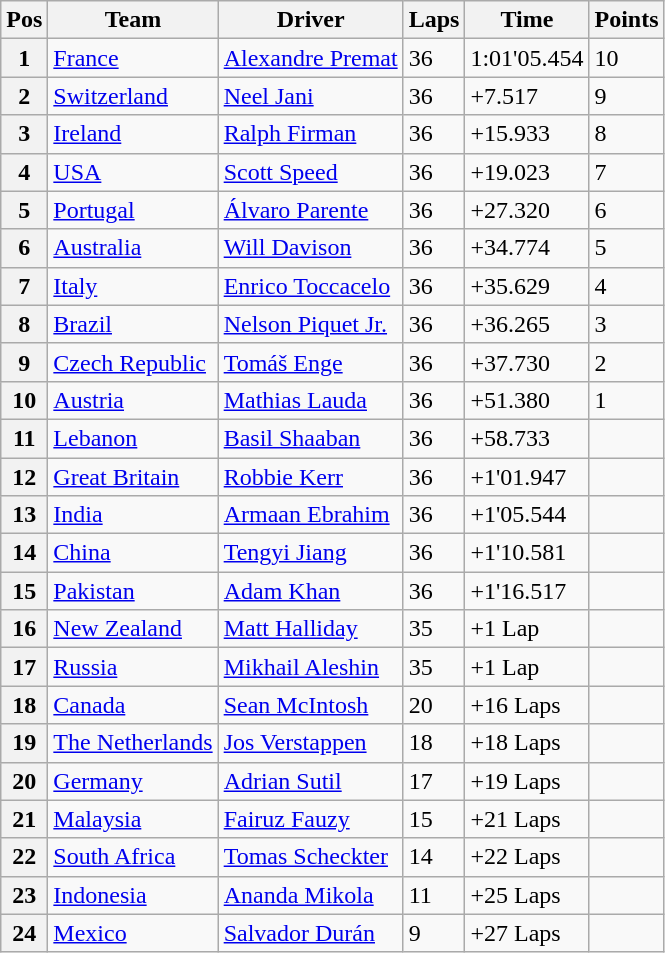<table class="wikitable">
<tr>
<th>Pos</th>
<th>Team</th>
<th>Driver</th>
<th>Laps</th>
<th>Time</th>
<th>Points</th>
</tr>
<tr>
<th>1</th>
<td> <a href='#'>France</a></td>
<td><a href='#'>Alexandre Premat</a></td>
<td>36</td>
<td>1:01'05.454</td>
<td>10</td>
</tr>
<tr>
<th>2</th>
<td> <a href='#'>Switzerland</a></td>
<td><a href='#'>Neel Jani</a></td>
<td>36</td>
<td>+7.517</td>
<td>9</td>
</tr>
<tr>
<th>3</th>
<td> <a href='#'>Ireland</a></td>
<td><a href='#'>Ralph Firman</a></td>
<td>36</td>
<td>+15.933</td>
<td>8</td>
</tr>
<tr>
<th>4</th>
<td> <a href='#'>USA</a></td>
<td><a href='#'>Scott Speed</a></td>
<td>36</td>
<td>+19.023</td>
<td>7</td>
</tr>
<tr>
<th>5</th>
<td> <a href='#'>Portugal</a></td>
<td><a href='#'>Álvaro Parente</a></td>
<td>36</td>
<td>+27.320</td>
<td>6</td>
</tr>
<tr>
<th>6</th>
<td> <a href='#'>Australia</a></td>
<td><a href='#'>Will Davison</a></td>
<td>36</td>
<td>+34.774</td>
<td>5</td>
</tr>
<tr>
<th>7</th>
<td> <a href='#'>Italy</a></td>
<td><a href='#'>Enrico Toccacelo</a></td>
<td>36</td>
<td>+35.629</td>
<td>4</td>
</tr>
<tr>
<th>8</th>
<td> <a href='#'>Brazil</a></td>
<td><a href='#'>Nelson Piquet Jr.</a></td>
<td>36</td>
<td>+36.265</td>
<td>3</td>
</tr>
<tr>
<th>9</th>
<td> <a href='#'>Czech Republic</a></td>
<td><a href='#'>Tomáš Enge</a></td>
<td>36</td>
<td>+37.730</td>
<td>2</td>
</tr>
<tr>
<th>10</th>
<td> <a href='#'>Austria</a></td>
<td><a href='#'>Mathias Lauda</a></td>
<td>36</td>
<td>+51.380</td>
<td>1</td>
</tr>
<tr>
<th>11</th>
<td> <a href='#'>Lebanon</a></td>
<td><a href='#'>Basil Shaaban</a></td>
<td>36</td>
<td>+58.733</td>
<td></td>
</tr>
<tr>
<th>12</th>
<td> <a href='#'>Great Britain</a></td>
<td><a href='#'>Robbie Kerr</a></td>
<td>36</td>
<td>+1'01.947</td>
<td></td>
</tr>
<tr>
<th>13</th>
<td> <a href='#'>India</a></td>
<td><a href='#'>Armaan Ebrahim</a></td>
<td>36</td>
<td>+1'05.544</td>
<td></td>
</tr>
<tr>
<th>14</th>
<td> <a href='#'>China</a></td>
<td><a href='#'>Tengyi Jiang</a></td>
<td>36</td>
<td>+1'10.581</td>
<td></td>
</tr>
<tr>
<th>15</th>
<td> <a href='#'>Pakistan</a></td>
<td><a href='#'>Adam Khan</a></td>
<td>36</td>
<td>+1'16.517</td>
<td></td>
</tr>
<tr>
<th>16</th>
<td> <a href='#'>New Zealand</a></td>
<td><a href='#'>Matt Halliday</a></td>
<td>35</td>
<td>+1 Lap</td>
<td></td>
</tr>
<tr>
<th>17</th>
<td> <a href='#'>Russia</a></td>
<td><a href='#'>Mikhail Aleshin</a></td>
<td>35</td>
<td>+1 Lap</td>
<td></td>
</tr>
<tr>
<th>18</th>
<td> <a href='#'>Canada</a></td>
<td><a href='#'>Sean McIntosh</a></td>
<td>20</td>
<td>+16 Laps</td>
<td></td>
</tr>
<tr>
<th>19</th>
<td> <a href='#'>The Netherlands</a></td>
<td><a href='#'>Jos Verstappen</a></td>
<td>18</td>
<td>+18 Laps</td>
<td></td>
</tr>
<tr>
<th>20</th>
<td> <a href='#'>Germany</a></td>
<td><a href='#'>Adrian Sutil</a></td>
<td>17</td>
<td>+19 Laps</td>
<td></td>
</tr>
<tr>
<th>21</th>
<td> <a href='#'>Malaysia</a></td>
<td><a href='#'>Fairuz Fauzy</a></td>
<td>15</td>
<td>+21 Laps</td>
<td></td>
</tr>
<tr>
<th>22</th>
<td> <a href='#'>South Africa</a></td>
<td><a href='#'>Tomas Scheckter</a></td>
<td>14</td>
<td>+22 Laps</td>
<td></td>
</tr>
<tr>
<th>23</th>
<td> <a href='#'>Indonesia</a></td>
<td><a href='#'>Ananda Mikola</a></td>
<td>11</td>
<td>+25 Laps</td>
<td></td>
</tr>
<tr>
<th>24</th>
<td> <a href='#'>Mexico</a></td>
<td><a href='#'>Salvador Durán</a></td>
<td>9</td>
<td>+27 Laps</td>
<td></td>
</tr>
</table>
